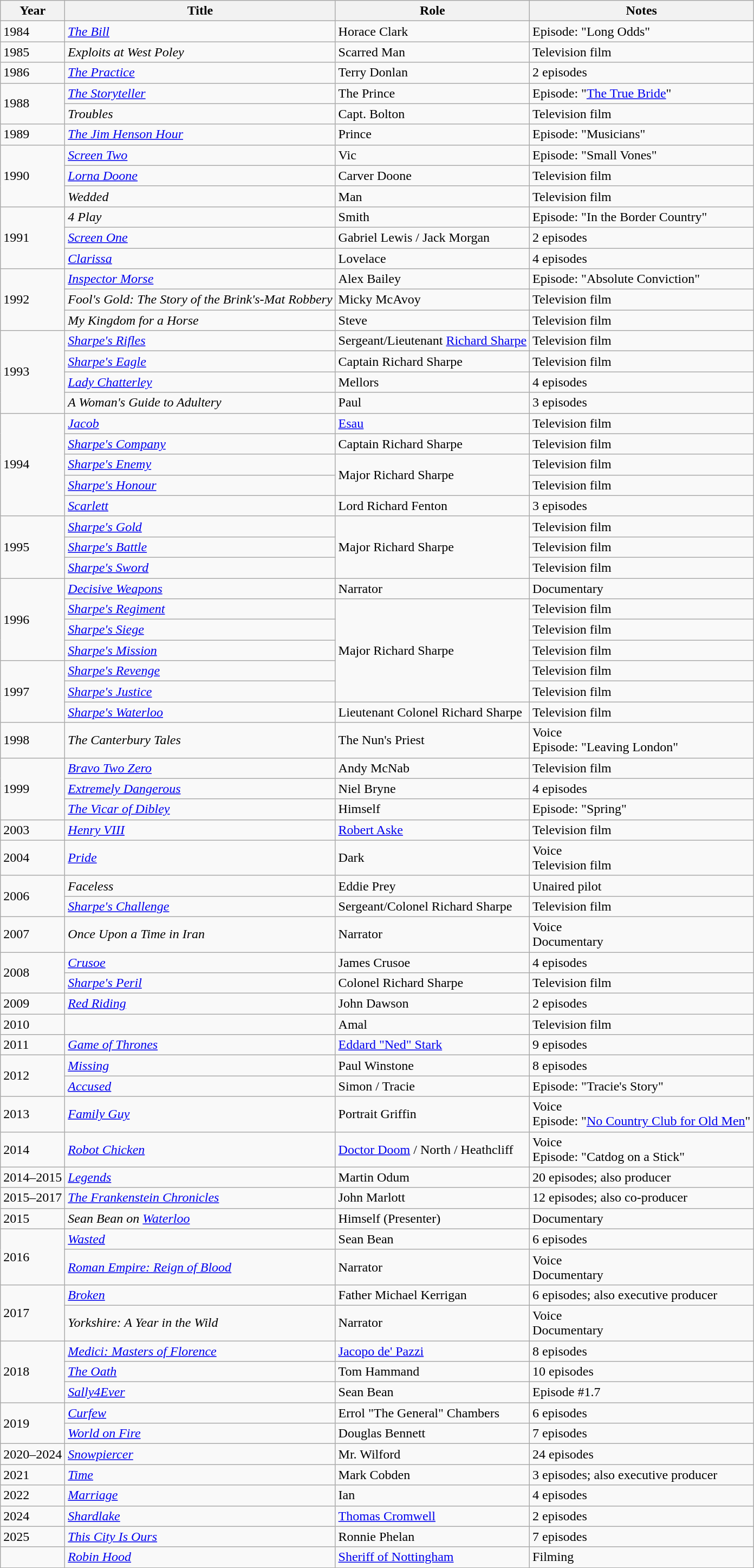<table class="wikitable sortable">
<tr>
<th>Year</th>
<th>Title</th>
<th>Role</th>
<th class="unsortable">Notes</th>
</tr>
<tr>
<td>1984</td>
<td><em><a href='#'>The Bill</a></em></td>
<td>Horace Clark</td>
<td>Episode: "Long Odds"</td>
</tr>
<tr>
<td>1985</td>
<td><em>Exploits at West Poley</em></td>
<td>Scarred Man</td>
<td>Television film</td>
</tr>
<tr>
<td>1986</td>
<td><em><a href='#'>The Practice</a></em></td>
<td>Terry Donlan</td>
<td>2 episodes</td>
</tr>
<tr>
<td rowspan="2">1988</td>
<td><em><a href='#'>The Storyteller</a></em></td>
<td>The Prince</td>
<td>Episode: "<a href='#'>The True Bride</a>"</td>
</tr>
<tr>
<td><em>Troubles</em></td>
<td>Capt. Bolton</td>
<td>Television film</td>
</tr>
<tr>
<td>1989</td>
<td><em><a href='#'>The Jim Henson Hour</a></em></td>
<td>Prince</td>
<td>Episode: "Musicians"</td>
</tr>
<tr>
<td rowspan="3">1990</td>
<td><em><a href='#'>Screen Two</a></em></td>
<td>Vic</td>
<td>Episode: "Small Vones"</td>
</tr>
<tr>
<td><em><a href='#'>Lorna Doone</a></em></td>
<td>Carver Doone</td>
<td>Television film</td>
</tr>
<tr>
<td><em>Wedded</em></td>
<td>Man</td>
<td>Television film</td>
</tr>
<tr>
<td rowspan="3">1991</td>
<td><em>4 Play</em></td>
<td>Smith</td>
<td>Episode: "In the Border Country"</td>
</tr>
<tr>
<td><em><a href='#'>Screen One</a></em></td>
<td>Gabriel Lewis / Jack Morgan</td>
<td>2 episodes</td>
</tr>
<tr>
<td><em><a href='#'>Clarissa</a></em></td>
<td>Lovelace</td>
<td>4 episodes</td>
</tr>
<tr>
<td rowspan="3">1992</td>
<td><em><a href='#'>Inspector Morse</a></em></td>
<td>Alex Bailey</td>
<td>Episode: "Absolute Conviction"</td>
</tr>
<tr>
<td><em>Fool's Gold: The Story of the Brink's-Mat Robbery</em></td>
<td>Micky McAvoy</td>
<td>Television film</td>
</tr>
<tr>
<td><em>My Kingdom for a Horse</em></td>
<td>Steve</td>
<td>Television film</td>
</tr>
<tr>
<td rowspan="4">1993</td>
<td><em><a href='#'>Sharpe's Rifles</a></em></td>
<td>Sergeant/Lieutenant <a href='#'>Richard Sharpe</a></td>
<td>Television film</td>
</tr>
<tr>
<td><em><a href='#'>Sharpe's Eagle</a></em></td>
<td>Captain Richard Sharpe</td>
<td>Television film</td>
</tr>
<tr>
<td><em><a href='#'>Lady Chatterley</a></em></td>
<td>Mellors</td>
<td>4 episodes</td>
</tr>
<tr>
<td><em>A Woman's Guide to Adultery</em></td>
<td>Paul</td>
<td>3 episodes</td>
</tr>
<tr>
<td rowspan="5">1994</td>
<td><em><a href='#'>Jacob</a></em></td>
<td><a href='#'>Esau</a></td>
<td>Television film</td>
</tr>
<tr>
<td><em><a href='#'>Sharpe's Company</a></em></td>
<td>Captain Richard Sharpe</td>
<td>Television film</td>
</tr>
<tr>
<td><em><a href='#'>Sharpe's Enemy</a></em></td>
<td rowspan=2>Major Richard Sharpe</td>
<td>Television film</td>
</tr>
<tr>
<td><em><a href='#'>Sharpe's Honour</a></em></td>
<td>Television film</td>
</tr>
<tr>
<td><em><a href='#'>Scarlett</a></em></td>
<td>Lord Richard Fenton</td>
<td>3 episodes</td>
</tr>
<tr>
<td rowspan="3">1995</td>
<td><em><a href='#'>Sharpe's Gold</a></em></td>
<td rowspan="3">Major Richard Sharpe</td>
<td>Television film</td>
</tr>
<tr>
<td><em><a href='#'>Sharpe's Battle</a></em></td>
<td>Television film</td>
</tr>
<tr>
<td><em><a href='#'>Sharpe's Sword</a></em></td>
<td>Television film</td>
</tr>
<tr>
<td rowspan="4">1996</td>
<td><em><a href='#'>Decisive Weapons</a></em></td>
<td>Narrator</td>
<td>Documentary</td>
</tr>
<tr>
<td><em><a href='#'>Sharpe's Regiment</a></em></td>
<td rowspan="5">Major Richard Sharpe</td>
<td>Television film</td>
</tr>
<tr>
<td><em><a href='#'>Sharpe's Siege</a></em></td>
<td>Television film</td>
</tr>
<tr>
<td><em><a href='#'>Sharpe's Mission</a></em></td>
<td>Television film</td>
</tr>
<tr>
<td rowspan="3">1997</td>
<td><em><a href='#'>Sharpe's Revenge</a></em></td>
<td>Television film</td>
</tr>
<tr>
<td><em><a href='#'>Sharpe's Justice</a></em></td>
<td>Television film</td>
</tr>
<tr>
<td><em><a href='#'>Sharpe's Waterloo</a></em></td>
<td>Lieutenant Colonel Richard Sharpe</td>
<td>Television film</td>
</tr>
<tr>
<td>1998</td>
<td><em>The Canterbury Tales</em></td>
<td>The Nun's Priest</td>
<td>Voice<br>Episode: "Leaving London"</td>
</tr>
<tr>
<td rowspan="3">1999</td>
<td><em><a href='#'>Bravo Two Zero</a></em></td>
<td>Andy McNab</td>
<td>Television film</td>
</tr>
<tr>
<td><em><a href='#'>Extremely Dangerous</a></em></td>
<td>Niel Bryne</td>
<td>4 episodes</td>
</tr>
<tr>
<td><em><a href='#'>The Vicar of Dibley</a></em></td>
<td>Himself</td>
<td>Episode: "Spring"</td>
</tr>
<tr>
<td>2003</td>
<td><em><a href='#'>Henry VIII</a></em></td>
<td><a href='#'>Robert Aske</a></td>
<td>Television film</td>
</tr>
<tr>
<td>2004</td>
<td><em><a href='#'>Pride</a></em></td>
<td>Dark</td>
<td>Voice<br>Television film</td>
</tr>
<tr>
<td rowspan="2">2006</td>
<td><em>Faceless</em></td>
<td>Eddie Prey</td>
<td>Unaired pilot</td>
</tr>
<tr>
<td><em><a href='#'>Sharpe's Challenge</a></em></td>
<td>Sergeant/Colonel Richard Sharpe</td>
<td>Television film</td>
</tr>
<tr>
<td>2007</td>
<td><em>Once Upon a Time in Iran</em></td>
<td>Narrator</td>
<td>Voice<br>Documentary</td>
</tr>
<tr>
<td rowspan="2">2008</td>
<td><em><a href='#'>Crusoe</a></em></td>
<td>James Crusoe</td>
<td>4 episodes</td>
</tr>
<tr>
<td><em><a href='#'>Sharpe's Peril</a></em></td>
<td>Colonel Richard Sharpe</td>
<td>Television film</td>
</tr>
<tr>
<td>2009</td>
<td><em><a href='#'>Red Riding</a></em></td>
<td>John Dawson</td>
<td>2 episodes</td>
</tr>
<tr>
<td>2010</td>
<td><em></em></td>
<td>Amal</td>
<td>Television film</td>
</tr>
<tr>
<td>2011</td>
<td><em><a href='#'>Game of Thrones</a></em></td>
<td><a href='#'>Eddard "Ned" Stark</a></td>
<td>9 episodes</td>
</tr>
<tr>
<td rowspan="2">2012</td>
<td><em><a href='#'>Missing</a></em></td>
<td>Paul Winstone</td>
<td>8 episodes</td>
</tr>
<tr>
<td><em><a href='#'>Accused</a></em></td>
<td>Simon / Tracie</td>
<td>Episode: "Tracie's Story"</td>
</tr>
<tr>
<td>2013</td>
<td><em><a href='#'>Family Guy</a></em></td>
<td>Portrait Griffin</td>
<td>Voice<br>Episode: "<a href='#'>No Country Club for Old Men</a>"</td>
</tr>
<tr>
<td>2014</td>
<td><em><a href='#'>Robot Chicken</a></em></td>
<td><a href='#'>Doctor Doom</a> / North / Heathcliff</td>
<td>Voice<br>Episode: "Catdog on a Stick"</td>
</tr>
<tr>
<td>2014–2015</td>
<td><em><a href='#'>Legends</a></em></td>
<td>Martin Odum</td>
<td>20 episodes; also producer</td>
</tr>
<tr>
<td>2015–2017</td>
<td><em><a href='#'>The Frankenstein Chronicles</a></em></td>
<td>John Marlott</td>
<td>12 episodes; also co-producer</td>
</tr>
<tr>
<td>2015</td>
<td><em>Sean Bean on <a href='#'>Waterloo</a></em></td>
<td>Himself (Presenter)</td>
<td>Documentary</td>
</tr>
<tr>
<td rowspan="2">2016</td>
<td><em><a href='#'>Wasted</a></em></td>
<td>Sean Bean</td>
<td>6 episodes</td>
</tr>
<tr>
<td><em><a href='#'>Roman Empire: Reign of Blood</a></em></td>
<td>Narrator</td>
<td>Voice<br>Documentary</td>
</tr>
<tr>
<td rowspan="2">2017</td>
<td><em><a href='#'>Broken</a></em></td>
<td>Father Michael Kerrigan</td>
<td>6 episodes; also executive producer</td>
</tr>
<tr>
<td><em>Yorkshire: A Year in the Wild</em></td>
<td>Narrator</td>
<td>Voice<br>Documentary</td>
</tr>
<tr>
<td rowspan="3">2018</td>
<td><em><a href='#'>Medici: Masters of Florence</a></em></td>
<td><a href='#'>Jacopo de' Pazzi</a></td>
<td>8 episodes</td>
</tr>
<tr>
<td><em><a href='#'>The Oath</a></em></td>
<td>Tom Hammand</td>
<td>10 episodes</td>
</tr>
<tr>
<td><em><a href='#'>Sally4Ever</a></em></td>
<td>Sean Bean</td>
<td>Episode #1.7</td>
</tr>
<tr>
<td rowspan="2">2019</td>
<td><em><a href='#'>Curfew</a></em></td>
<td>Errol "The General" Chambers</td>
<td>6 episodes</td>
</tr>
<tr>
<td><em><a href='#'>World on Fire</a></em></td>
<td>Douglas Bennett</td>
<td>7 episodes</td>
</tr>
<tr>
<td>2020–2024</td>
<td><em><a href='#'>Snowpiercer</a></em></td>
<td>Mr. Wilford</td>
<td>24 episodes</td>
</tr>
<tr>
<td>2021</td>
<td><em><a href='#'>Time</a></em></td>
<td>Mark Cobden</td>
<td>3 episodes; also executive producer</td>
</tr>
<tr>
<td>2022</td>
<td><em><a href='#'>Marriage</a></em></td>
<td>Ian</td>
<td>4 episodes</td>
</tr>
<tr>
<td>2024</td>
<td><em><a href='#'>Shardlake</a></em></td>
<td><a href='#'>Thomas Cromwell</a></td>
<td>2 episodes</td>
</tr>
<tr>
<td>2025</td>
<td><em><a href='#'>This City Is Ours</a></em></td>
<td>Ronnie Phelan</td>
<td>7 episodes </td>
</tr>
<tr>
<td></td>
<td><em><a href='#'>Robin Hood</a></em></td>
<td><a href='#'>Sheriff of Nottingham</a></td>
<td>Filming</td>
</tr>
</table>
